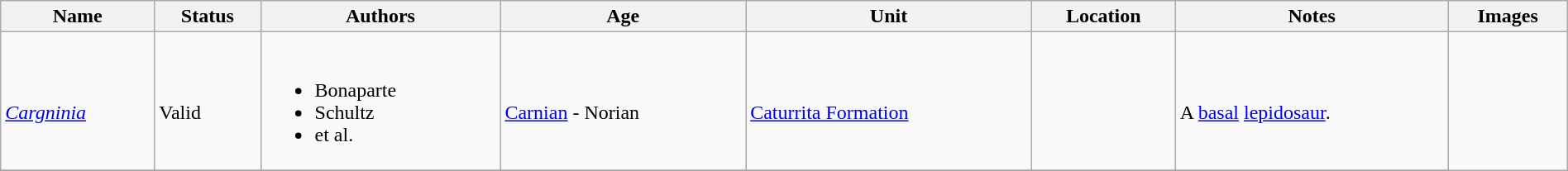<table class="wikitable sortable" align="center" width="100%">
<tr>
<th>Name</th>
<th>Status</th>
<th>Authors</th>
<th>Age</th>
<th>Unit</th>
<th>Location</th>
<th>Notes</th>
<th>Images</th>
</tr>
<tr>
<td><br><em><a href='#'>Cargninia</a></em></td>
<td><br>Valid</td>
<td><br><ul><li>Bonaparte</li><li>Schultz</li><li>et al.</li></ul></td>
<td><br><a href='#'>Carnian</a> - Norian</td>
<td><br><a href='#'>Caturrita Formation</a></td>
<td><br></td>
<td><br>A <a href='#'>basal</a> <a href='#'>lepidosaur</a>.</td>
<td rowspan="47"></td>
</tr>
<tr>
</tr>
</table>
